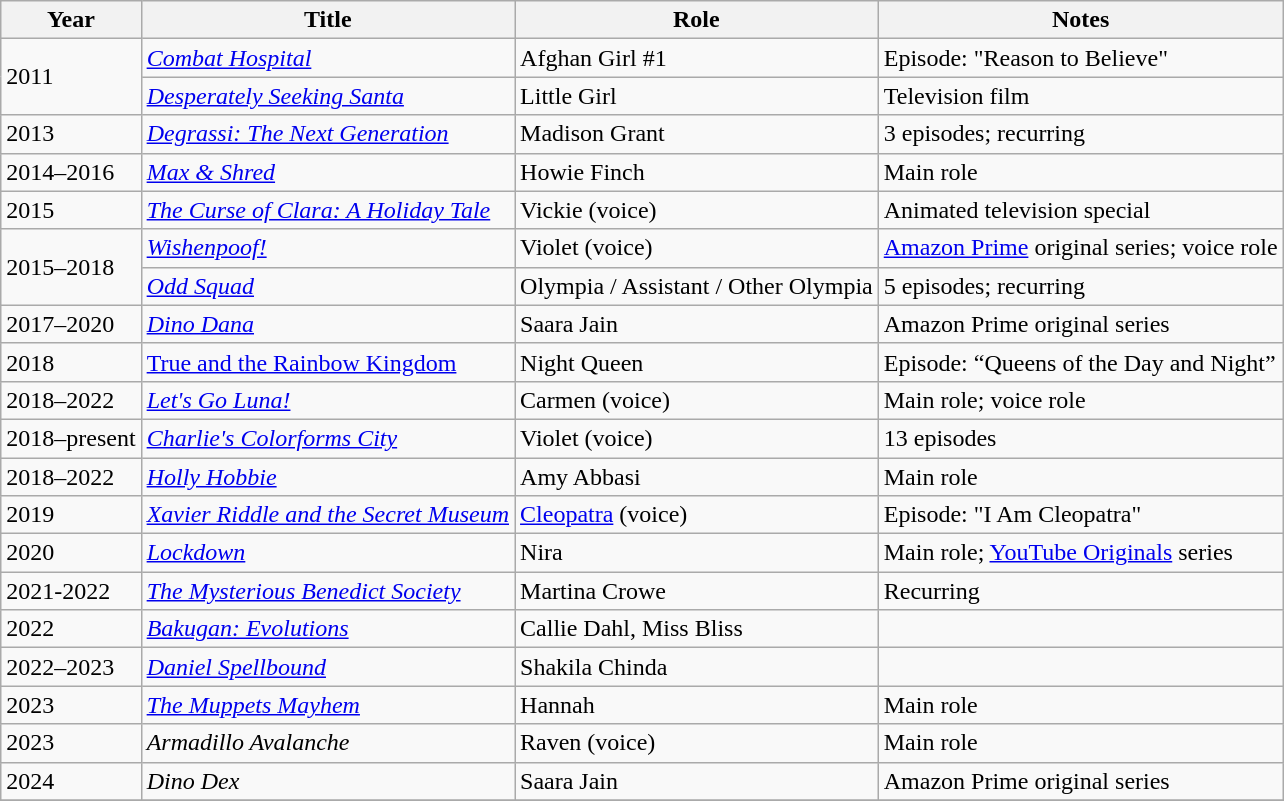<table class="wikitable sortable">
<tr>
<th>Year</th>
<th>Title</th>
<th>Role</th>
<th>Notes</th>
</tr>
<tr>
<td rowspan="2">2011</td>
<td><em><a href='#'>Combat Hospital</a></em></td>
<td>Afghan Girl #1</td>
<td>Episode: "Reason to Believe"</td>
</tr>
<tr>
<td><em><a href='#'>Desperately Seeking Santa</a></em></td>
<td>Little Girl</td>
<td>Television film</td>
</tr>
<tr>
<td>2013</td>
<td><em><a href='#'>Degrassi: The Next Generation</a></em></td>
<td>Madison  Grant</td>
<td>3 episodes; recurring</td>
</tr>
<tr>
<td>2014–2016</td>
<td><em><a href='#'>Max & Shred</a></em></td>
<td>Howie Finch</td>
<td>Main role</td>
</tr>
<tr>
<td>2015</td>
<td data-sort-value="Curse of Clara: A Holiday Tale, The"><em><a href='#'>The Curse of Clara: A Holiday Tale</a></em></td>
<td>Vickie (voice)</td>
<td>Animated television special</td>
</tr>
<tr>
<td rowspan="2">2015–2018</td>
<td><em><a href='#'>Wishenpoof!</a></em></td>
<td>Violet (voice)</td>
<td><a href='#'>Amazon Prime</a> original series; voice role</td>
</tr>
<tr>
<td><em><a href='#'>Odd Squad</a></em></td>
<td>Olympia / Assistant / Other Olympia</td>
<td>5 episodes; recurring</td>
</tr>
<tr>
<td>2017–2020</td>
<td><em><a href='#'>Dino Dana</a></em></td>
<td>Saara Jain</td>
<td>Amazon Prime original series</td>
</tr>
<tr>
<td>2018</td>
<td><a href='#'>True and the Rainbow Kingdom</a></td>
<td>Night Queen</td>
<td>Episode: “Queens of the Day and Night”</td>
</tr>
<tr>
<td>2018–2022</td>
<td><em><a href='#'>Let's Go Luna!</a></em></td>
<td>Carmen (voice)</td>
<td>Main role; voice role</td>
</tr>
<tr>
<td>2018–present</td>
<td><em><a href='#'>Charlie's Colorforms City</a></em></td>
<td>Violet (voice)</td>
<td>13 episodes</td>
</tr>
<tr>
<td>2018–2022</td>
<td><em><a href='#'>Holly Hobbie</a></em></td>
<td>Amy Abbasi</td>
<td>Main role</td>
</tr>
<tr>
<td>2019</td>
<td><em><a href='#'>Xavier Riddle and the Secret Museum</a></em></td>
<td><a href='#'>Cleopatra</a> (voice)</td>
<td>Episode: "I Am Cleopatra"</td>
</tr>
<tr>
<td>2020</td>
<td><a href='#'><em>Lockdown</em></a></td>
<td>Nira</td>
<td>Main role; <a href='#'>YouTube Originals</a> series</td>
</tr>
<tr>
<td>2021-2022</td>
<td data-sort-value="Mysterious Benedict Society, The"><em><a href='#'>The Mysterious Benedict Society</a></em></td>
<td>Martina Crowe</td>
<td>Recurring</td>
</tr>
<tr>
<td>2022</td>
<td><em><a href='#'>Bakugan: Evolutions</a></em></td>
<td>Callie Dahl, Miss Bliss</td>
<td></td>
</tr>
<tr>
<td>2022–2023</td>
<td><em><a href='#'>Daniel Spellbound</a></em></td>
<td>Shakila Chinda</td>
<td></td>
</tr>
<tr>
<td>2023</td>
<td data-sort-value="Muppets Mayhem, The"><em><a href='#'>The Muppets Mayhem</a></em></td>
<td>Hannah</td>
<td>Main role</td>
</tr>
<tr>
<td>2023</td>
<td><em>Armadillo Avalanche</em></td>
<td>Raven (voice)</td>
<td>Main role</td>
</tr>
<tr>
<td>2024</td>
<td><em>Dino Dex</em></td>
<td>Saara Jain</td>
<td>Amazon Prime original series</td>
</tr>
<tr>
</tr>
</table>
